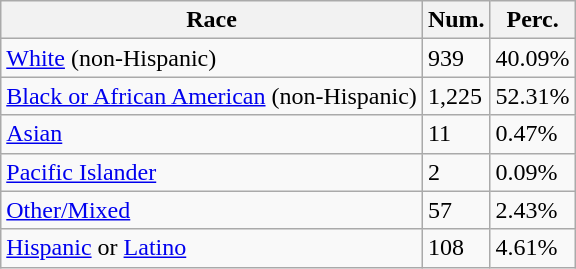<table class="wikitable">
<tr>
<th>Race</th>
<th>Num.</th>
<th>Perc.</th>
</tr>
<tr>
<td><a href='#'>White</a> (non-Hispanic)</td>
<td>939</td>
<td>40.09%</td>
</tr>
<tr>
<td><a href='#'>Black or African American</a> (non-Hispanic)</td>
<td>1,225</td>
<td>52.31%</td>
</tr>
<tr>
<td><a href='#'>Asian</a></td>
<td>11</td>
<td>0.47%</td>
</tr>
<tr>
<td><a href='#'>Pacific Islander</a></td>
<td>2</td>
<td>0.09%</td>
</tr>
<tr>
<td><a href='#'>Other/Mixed</a></td>
<td>57</td>
<td>2.43%</td>
</tr>
<tr>
<td><a href='#'>Hispanic</a> or <a href='#'>Latino</a></td>
<td>108</td>
<td>4.61%</td>
</tr>
</table>
